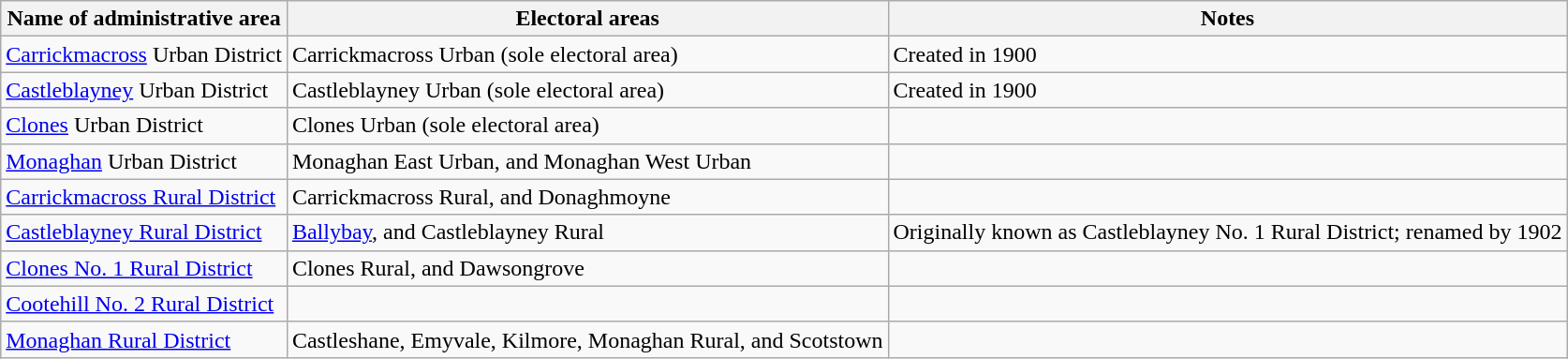<table class="wikitable">
<tr>
<th>Name of administrative area</th>
<th>Electoral areas</th>
<th>Notes</th>
</tr>
<tr>
<td><a href='#'>Carrickmacross</a> Urban District</td>
<td>Carrickmacross Urban (sole electoral area)</td>
<td>Created in 1900</td>
</tr>
<tr>
<td><a href='#'>Castleblayney</a> Urban District</td>
<td>Castleblayney Urban (sole electoral area)</td>
<td>Created in 1900</td>
</tr>
<tr>
<td><a href='#'>Clones</a> Urban District</td>
<td>Clones Urban (sole electoral area)</td>
<td></td>
</tr>
<tr>
<td><a href='#'>Monaghan</a> Urban District</td>
<td>Monaghan East Urban, and Monaghan West Urban</td>
<td></td>
</tr>
<tr>
<td><a href='#'>Carrickmacross Rural District</a></td>
<td>Carrickmacross Rural, and Donaghmoyne</td>
<td></td>
</tr>
<tr>
<td><a href='#'>Castleblayney Rural District</a></td>
<td><a href='#'>Ballybay</a>, and Castleblayney Rural</td>
<td>Originally known as Castleblayney No. 1 Rural District; renamed by 1902</td>
</tr>
<tr>
<td><a href='#'>Clones No. 1 Rural District</a></td>
<td>Clones Rural, and Dawsongrove</td>
<td></td>
</tr>
<tr>
<td><a href='#'>Cootehill No. 2 Rural District</a></td>
<td></td>
<td></td>
</tr>
<tr>
<td><a href='#'>Monaghan Rural District</a></td>
<td>Castleshane, Emyvale, Kilmore, Monaghan Rural, and Scotstown</td>
<td></td>
</tr>
</table>
